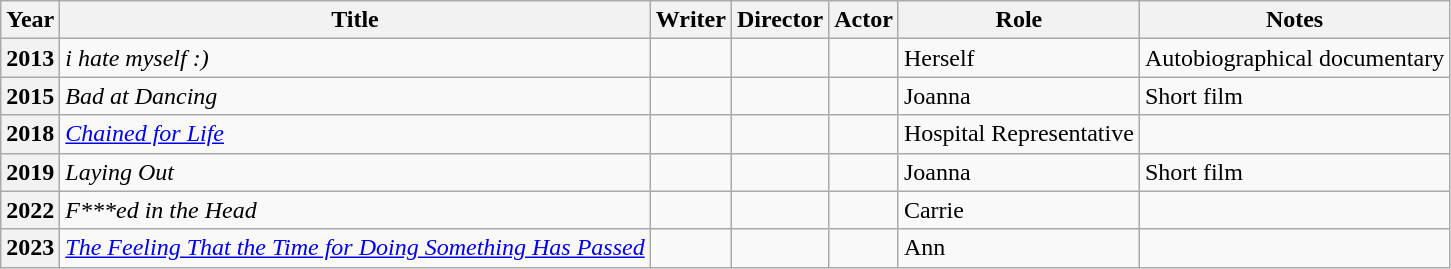<table class="wikitable plainrowheaders">
<tr>
<th scope="col">Year</th>
<th scope="col">Title</th>
<th scope="col">Writer</th>
<th scope="col">Director</th>
<th scope="col">Actor</th>
<th scope="col">Role</th>
<th scope="col">Notes</th>
</tr>
<tr>
<th scope="row">2013</th>
<td><em>i hate myself :)</em></td>
<td></td>
<td></td>
<td></td>
<td>Herself</td>
<td>Autobiographical documentary</td>
</tr>
<tr>
<th scope="row">2015</th>
<td><em>Bad at Dancing</em></td>
<td></td>
<td></td>
<td></td>
<td>Joanna</td>
<td>Short film</td>
</tr>
<tr>
<th scope="row">2018</th>
<td><em><a href='#'>Chained for Life</a></em></td>
<td></td>
<td></td>
<td></td>
<td>Hospital Representative</td>
<td></td>
</tr>
<tr>
<th scope="row">2019</th>
<td><em>Laying Out</em></td>
<td></td>
<td></td>
<td></td>
<td>Joanna</td>
<td>Short film</td>
</tr>
<tr>
<th scope="row">2022</th>
<td><em>F***ed in the Head</em></td>
<td></td>
<td></td>
<td></td>
<td>Carrie</td>
<td></td>
</tr>
<tr>
<th scope="row">2023</th>
<td><em><a href='#'>The Feeling That the Time for Doing Something Has Passed</a></em></td>
<td></td>
<td></td>
<td></td>
<td>Ann</td>
<td></td>
</tr>
</table>
